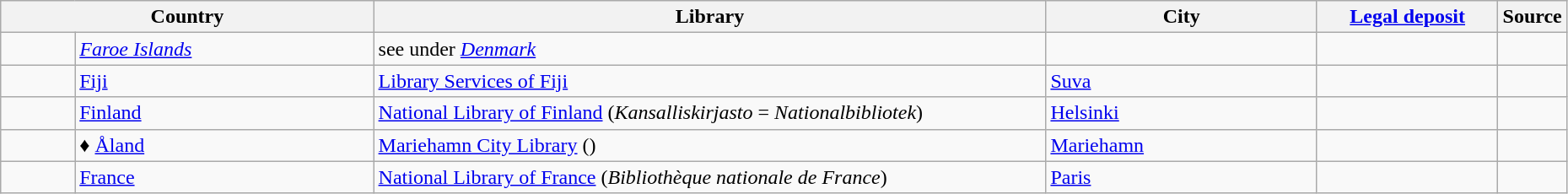<table class="wikitable" style="width:98%">
<tr>
<th colspan=2 style="width:25%">Country</th>
<th style="width:45%">Library</th>
<th style="width:18%">City</th>
<th style="width:12%"><a href='#'>Legal deposit</a></th>
<th style="width:12%">Source</th>
</tr>
<tr>
<td style="width:5%"></td>
<td><em><a href='#'>Faroe Islands</a></em></td>
<td> see under <em><a href='#'>Denmark</a></em></td>
<td></td>
<td></td>
<td></td>
</tr>
<tr>
<td></td>
<td><a href='#'>Fiji</a></td>
<td><a href='#'>Library Services of Fiji</a></td>
<td><a href='#'>Suva</a></td>
<td></td>
<td align="right"></td>
</tr>
<tr>
<td></td>
<td><a href='#'>Finland</a></td>
<td><a href='#'>National Library of Finland</a> (<em>Kansalliskirjasto</em> = <em>Nationalbibliotek</em>)</td>
<td><a href='#'>Helsinki</a></td>
<td></td>
<td align="right"></td>
</tr>
<tr>
<td></td>
<td>♦ <a href='#'>Åland</a></td>
<td><a href='#'>Mariehamn City Library</a> ()</td>
<td><a href='#'>Mariehamn</a></td>
<td></td>
<td align="right"></td>
</tr>
<tr>
<td></td>
<td><a href='#'>France</a></td>
<td><a href='#'>National Library of France</a> (<em>Bibliothèque nationale de France</em>)</td>
<td><a href='#'>Paris</a></td>
<td></td>
<td align="right"></td>
</tr>
</table>
